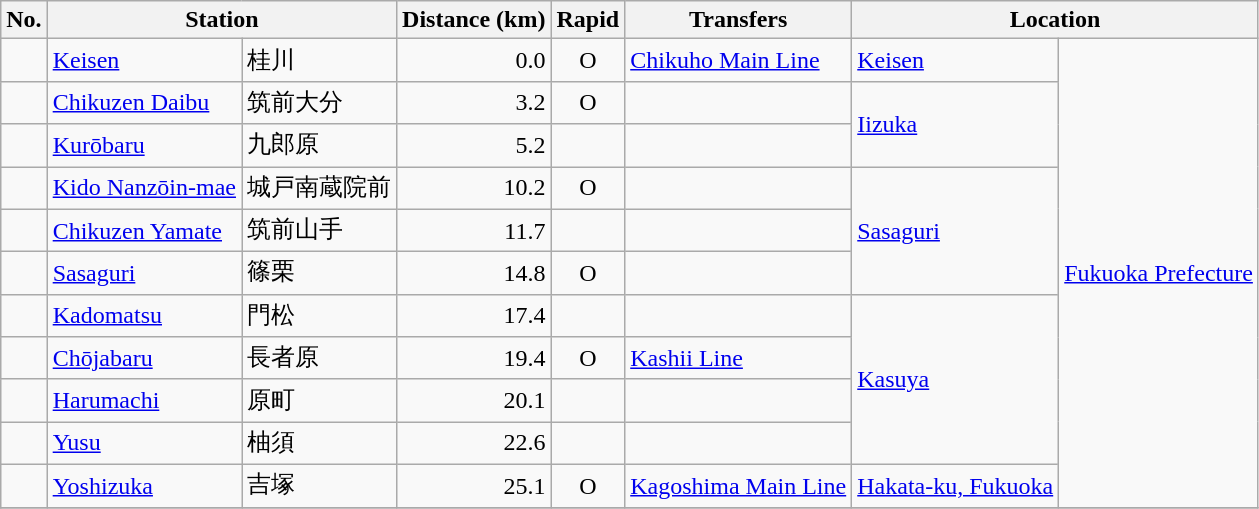<table class=wikitable>
<tr>
<th>No.</th>
<th colspan="2">Station</th>
<th>Distance (km)</th>
<th>Rapid</th>
<th>Transfers</th>
<th colspan="2">Location</th>
</tr>
<tr>
<td></td>
<td><a href='#'>Keisen</a></td>
<td>桂川</td>
<td align="right">0.0</td>
<td style="text-align:center">O</td>
<td><a href='#'>Chikuho Main Line</a></td>
<td><a href='#'>Keisen</a></td>
<td rowspan="11"><a href='#'>Fukuoka Prefecture</a></td>
</tr>
<tr>
<td></td>
<td><a href='#'>Chikuzen Daibu</a></td>
<td>筑前大分</td>
<td align="right">3.2</td>
<td style="text-align:center">O</td>
<td> </td>
<td rowspan="2"><a href='#'>Iizuka</a></td>
</tr>
<tr>
<td></td>
<td><a href='#'>Kurōbaru</a></td>
<td>九郎原</td>
<td align="right">5.2</td>
<td style="text-align:center"></td>
<td> </td>
</tr>
<tr>
<td></td>
<td><a href='#'>Kido Nanzōin-mae</a></td>
<td>城戸南蔵院前</td>
<td align="right">10.2</td>
<td style="text-align:center">O</td>
<td> </td>
<td rowspan="3"><a href='#'>Sasaguri</a></td>
</tr>
<tr>
<td></td>
<td><a href='#'>Chikuzen Yamate</a></td>
<td>筑前山手</td>
<td align="right">11.7</td>
<td style="text-align:center"></td>
<td> </td>
</tr>
<tr>
<td></td>
<td><a href='#'>Sasaguri</a></td>
<td>篠栗</td>
<td align="right">14.8</td>
<td style="text-align:center">O</td>
<td> </td>
</tr>
<tr>
<td></td>
<td><a href='#'>Kadomatsu</a></td>
<td>門松</td>
<td align="right">17.4</td>
<td style="text-align:center"></td>
<td> </td>
<td rowspan="4"><a href='#'>Kasuya</a></td>
</tr>
<tr>
<td></td>
<td><a href='#'>Chōjabaru</a></td>
<td>長者原</td>
<td align="right">19.4</td>
<td style="text-align:center">O</td>
<td><a href='#'>Kashii Line</a></td>
</tr>
<tr>
<td></td>
<td><a href='#'>Harumachi</a></td>
<td>原町</td>
<td align="right">20.1</td>
<td style="text-align:center"></td>
<td> </td>
</tr>
<tr>
<td></td>
<td><a href='#'>Yusu</a></td>
<td>柚須</td>
<td align="right">22.6</td>
<td style="text-align:center"></td>
<td> </td>
</tr>
<tr>
<td></td>
<td><a href='#'>Yoshizuka</a></td>
<td>吉塚</td>
<td align="right">25.1</td>
<td style="text-align:center">O</td>
<td><a href='#'>Kagoshima Main Line</a></td>
<td><a href='#'>Hakata-ku, Fukuoka</a></td>
</tr>
<tr>
</tr>
</table>
